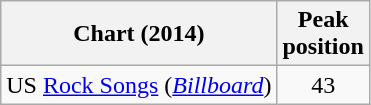<table class="wikitable sortable">
<tr>
<th>Chart (2014)</th>
<th>Peak<br>position</th>
</tr>
<tr>
<td>US <a href='#'>Rock Songs</a> (<em><a href='#'>Billboard</a></em>)</td>
<td align=center>43</td>
</tr>
</table>
